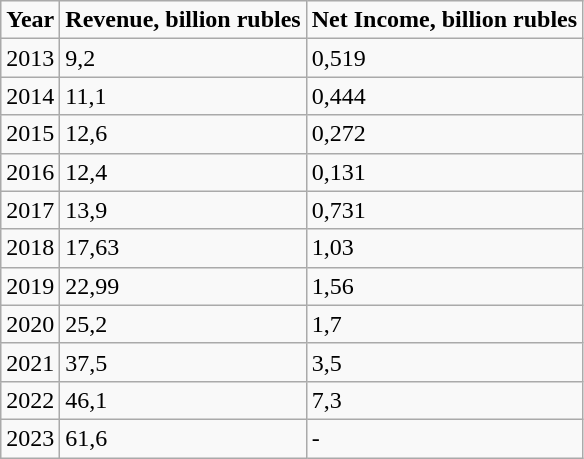<table class="wikitable">
<tr>
<td><strong>Year</strong></td>
<td><strong>Revenue, billion rubles</strong></td>
<td><strong>Net Income, billion rubles</strong></td>
</tr>
<tr>
<td>2013</td>
<td> 9,2</td>
<td> 0,519</td>
</tr>
<tr>
<td>2014</td>
<td> 11,1</td>
<td> 0,444</td>
</tr>
<tr>
<td>2015</td>
<td> 12,6</td>
<td> 0,272</td>
</tr>
<tr>
<td>2016</td>
<td> 12,4</td>
<td> 0,131</td>
</tr>
<tr>
<td>2017</td>
<td> 13,9</td>
<td> 0,731</td>
</tr>
<tr>
<td>2018</td>
<td> 17,63</td>
<td> 1,03</td>
</tr>
<tr>
<td>2019</td>
<td> 22,99</td>
<td> 1,56</td>
</tr>
<tr>
<td>2020</td>
<td> 25,2</td>
<td> 1,7</td>
</tr>
<tr>
<td>2021</td>
<td> 37,5</td>
<td> 3,5</td>
</tr>
<tr>
<td>2022</td>
<td> 46,1</td>
<td> 7,3</td>
</tr>
<tr>
<td>2023</td>
<td> 61,6</td>
<td>-</td>
</tr>
</table>
